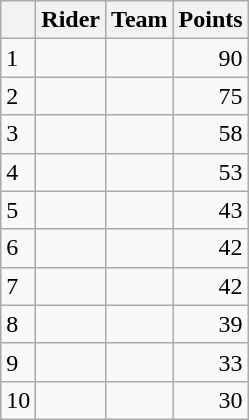<table class="wikitable">
<tr>
<th></th>
<th>Rider</th>
<th>Team</th>
<th>Points</th>
</tr>
<tr>
<td>1</td>
<td> </td>
<td></td>
<td align="right">90</td>
</tr>
<tr>
<td>2</td>
<td></td>
<td></td>
<td align="right">75</td>
</tr>
<tr>
<td>3</td>
<td></td>
<td></td>
<td align="right">58</td>
</tr>
<tr>
<td>4</td>
<td></td>
<td></td>
<td align="right">53</td>
</tr>
<tr>
<td>5</td>
<td> </td>
<td></td>
<td align="right">43</td>
</tr>
<tr>
<td>6</td>
<td></td>
<td></td>
<td align="right">42</td>
</tr>
<tr>
<td>7</td>
<td></td>
<td></td>
<td align="right">42</td>
</tr>
<tr>
<td>8</td>
<td></td>
<td></td>
<td align="right">39</td>
</tr>
<tr>
<td>9</td>
<td></td>
<td></td>
<td align="right">33</td>
</tr>
<tr>
<td>10</td>
<td></td>
<td></td>
<td align="right">30</td>
</tr>
</table>
